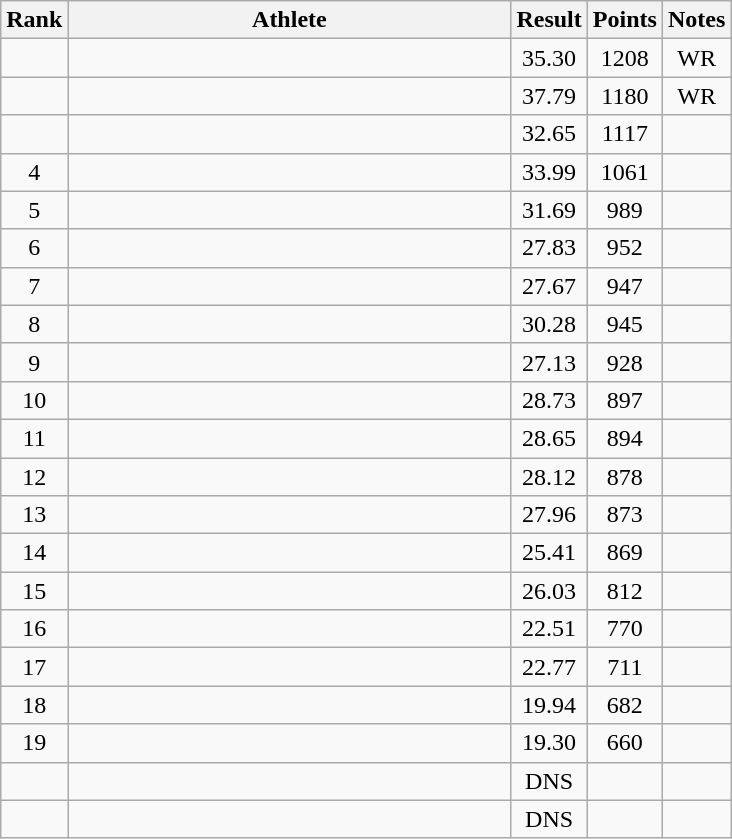<table class="wikitable" style="text-align:center">
<tr>
<th>Rank</th>
<th Style="width:18em">Athlete</th>
<th>Result</th>
<th>Points</th>
<th>Notes</th>
</tr>
<tr>
<td></td>
<td style="text-align:left"></td>
<td>35.30</td>
<td>1208</td>
<td>WR</td>
</tr>
<tr>
<td></td>
<td style="text-align:left"></td>
<td>37.79</td>
<td>1180</td>
<td>WR</td>
</tr>
<tr>
<td></td>
<td style="text-align:left"></td>
<td>32.65</td>
<td>1117</td>
<td></td>
</tr>
<tr>
<td>4</td>
<td style="text-align:left"></td>
<td>33.99</td>
<td>1061</td>
<td></td>
</tr>
<tr>
<td>5</td>
<td style="text-align:left"></td>
<td>31.69</td>
<td>989</td>
<td></td>
</tr>
<tr>
<td>6</td>
<td style="text-align:left"></td>
<td>27.83</td>
<td>952</td>
<td></td>
</tr>
<tr>
<td>7</td>
<td style="text-align:left"></td>
<td>27.67</td>
<td>947</td>
<td></td>
</tr>
<tr>
<td>8</td>
<td style="text-align:left"></td>
<td>30.28</td>
<td>945</td>
<td></td>
</tr>
<tr>
<td>9</td>
<td style="text-align:left"></td>
<td>27.13</td>
<td>928</td>
<td></td>
</tr>
<tr>
<td>10</td>
<td style="text-align:left"></td>
<td>28.73</td>
<td>897</td>
<td></td>
</tr>
<tr>
<td>11</td>
<td style="text-align:left"></td>
<td>28.65</td>
<td>894</td>
<td></td>
</tr>
<tr>
<td>12</td>
<td style="text-align:left"></td>
<td>28.12</td>
<td>878</td>
<td></td>
</tr>
<tr>
<td>13</td>
<td style="text-align:left"></td>
<td>27.96</td>
<td>873</td>
<td></td>
</tr>
<tr>
<td>14</td>
<td style="text-align:left"></td>
<td>25.41</td>
<td>869</td>
<td></td>
</tr>
<tr>
<td>15</td>
<td style="text-align:left"></td>
<td>26.03</td>
<td>812</td>
<td></td>
</tr>
<tr>
<td>16</td>
<td style="text-align:left"></td>
<td>22.51</td>
<td>770</td>
<td></td>
</tr>
<tr>
<td>17</td>
<td style="text-align:left"></td>
<td>22.77</td>
<td>711</td>
<td></td>
</tr>
<tr>
<td>18</td>
<td style="text-align:left"></td>
<td>19.94</td>
<td>682</td>
<td></td>
</tr>
<tr>
<td>19</td>
<td style="text-align:left"></td>
<td>19.30</td>
<td>660</td>
<td></td>
</tr>
<tr>
<td></td>
<td style="text-align:left"></td>
<td>DNS</td>
<td></td>
<td></td>
</tr>
<tr>
<td></td>
<td style="text-align:left"></td>
<td>DNS</td>
<td></td>
<td></td>
</tr>
</table>
